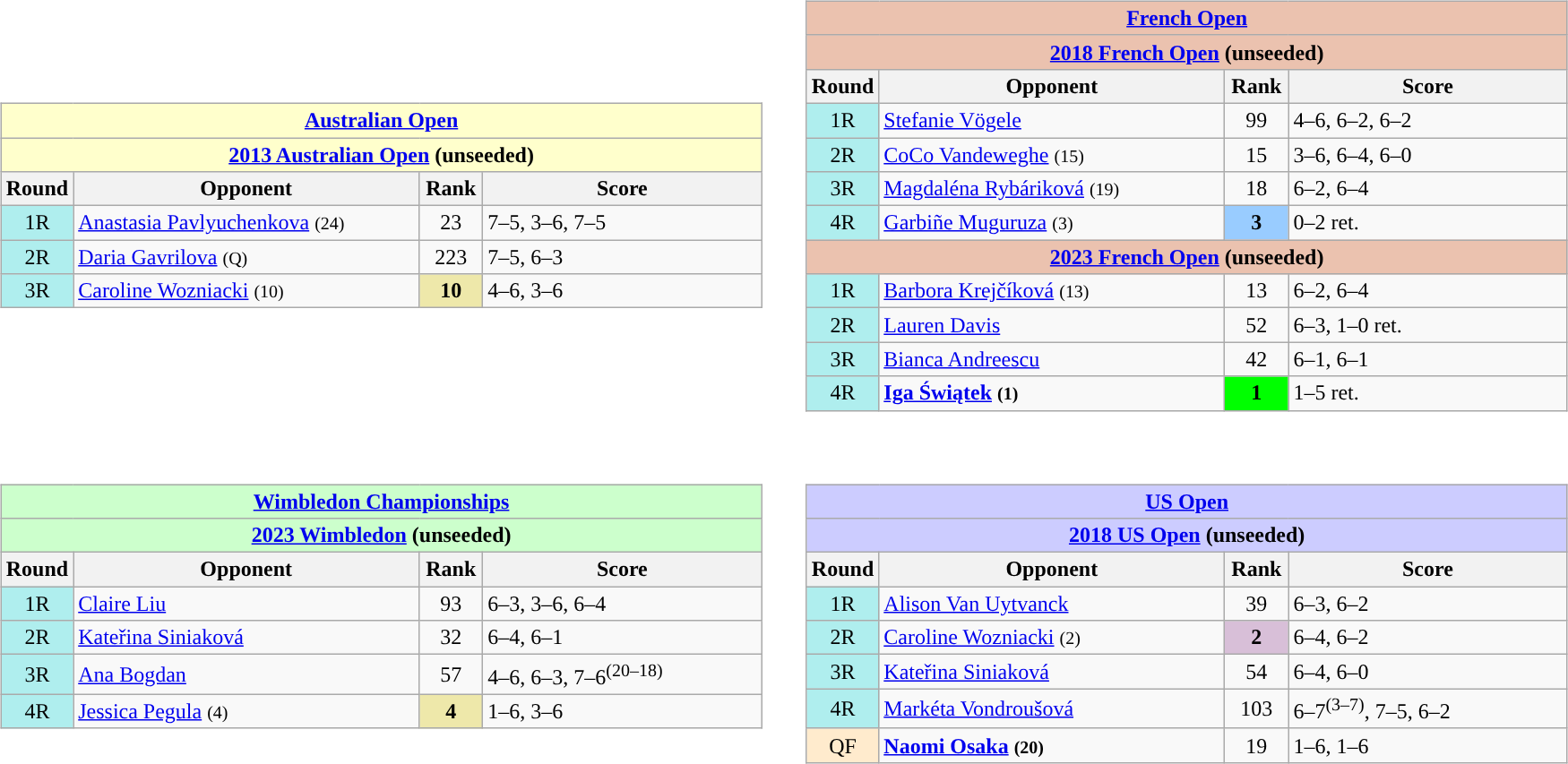<table style=width:95%>
<tr>
<td><br><table class=wikitable style=float:left>
<tr>
<th colspan=4 style="background:#ffc;"><a href='#'>Australian Open</a></th>
</tr>
<tr>
<th colspan=4 style="background:#ffc;"><a href='#'>2013 Australian Open</a> (unseeded)</th>
</tr>
<tr>
<th width=40>Round</th>
<th width=250>Opponent</th>
<th width=40>Rank</th>
<th width=200>Score</th>
</tr>
<tr>
<td style="text-align:center; background:#afeeee;">1R</td>
<td> <a href='#'>Anastasia Pavlyuchenkova</a> <small>(24)</small></td>
<td style="text-align:center">23</td>
<td>7–5, 3–6, 7–5</td>
</tr>
<tr>
<td style="text-align:center; background:#afeeee;">2R</td>
<td> <a href='#'>Daria Gavrilova</a> <small>(Q)</small></td>
<td style="text-align:center">223</td>
<td>7–5, 6–3</td>
</tr>
<tr>
<td style="text-align:center; background:#afeeee;">3R</td>
<td> <a href='#'>Caroline Wozniacki</a> <small>(10)</small></td>
<td bgcolor=eee8aa style="text-align:center"><strong>10</strong></td>
<td>4–6, 3–6</td>
</tr>
</table>
</td>
<td><br><table class=wikitable style=float:left>
<tr>
<th colspan=4 style="background:#ebc2af;"><a href='#'>French Open</a></th>
</tr>
<tr>
<th colspan=4 style="background:#ebc2af;"><a href='#'>2018 French Open</a> (unseeded)</th>
</tr>
<tr>
<th width=40>Round</th>
<th width=250>Opponent</th>
<th width=40>Rank</th>
<th width=200>Score</th>
</tr>
<tr>
<td style="text-align:center; background:#afeeee;">1R</td>
<td> <a href='#'>Stefanie Vögele</a></td>
<td style="text-align:center">99</td>
<td>4–6, 6–2, 6–2</td>
</tr>
<tr>
<td style="text-align:center; background:#afeeee;">2R</td>
<td> <a href='#'>CoCo Vandeweghe</a> <small>(15)</small></td>
<td style="text-align:center">15</td>
<td>3–6, 6–4, 6–0</td>
</tr>
<tr>
<td style="text-align:center; background:#afeeee;">3R</td>
<td> <a href='#'>Magdaléna Rybáriková</a> <small>(19)</small></td>
<td style="text-align:center">18</td>
<td>6–2, 6–4</td>
</tr>
<tr>
<td style="text-align:center; background:#afeeee;">4R</td>
<td> <a href='#'>Garbiñe Muguruza</a> <small>(3)</small></td>
<td bgcolor=99ccff style="text-align:center"><strong>3</strong></td>
<td>0–2 ret.</td>
</tr>
<tr>
<th colspan=4 style="background:#ebc2af;"><a href='#'>2023 French Open</a> (unseeded)</th>
</tr>
<tr>
<td style="background:#afeeee; text-align:center;">1R</td>
<td> <a href='#'>Barbora Krejčíková</a> <small>(13)</small></td>
<td style="text-align:center;">13</td>
<td>6–2, 6–4</td>
</tr>
<tr>
<td style="background:#afeeee; text-align:center;">2R</td>
<td> <a href='#'>Lauren Davis</a></td>
<td style="text-align:center;">52</td>
<td>6–3, 1–0 ret.</td>
</tr>
<tr>
<td style="background:#afeeee; text-align:center;">3R</td>
<td> <a href='#'>Bianca Andreescu</a></td>
<td style="text-align:center;">42</td>
<td>6–1, 6–1</td>
</tr>
<tr>
<td style="background:#afeeee; text-align:center;">4R</td>
<td> <strong><a href='#'>Iga Świątek</a> <small>(1)</small></strong></td>
<td align=center bgcolor=lime><strong>1</strong></td>
<td>1–5 ret.</td>
</tr>
</table>
</td>
</tr>
<tr valign=top>
<td><br><table class=wikitable style=float:left>
<tr>
<th colspan=4 style="background:#cfc;"><a href='#'>Wimbledon Championships</a></th>
</tr>
<tr>
<th colspan=4 style="background:#cfc;"><a href='#'>2023 Wimbledon</a> (unseeded)</th>
</tr>
<tr>
<th width=40>Round</th>
<th width=250>Opponent</th>
<th width=40>Rank</th>
<th width=200>Score</th>
</tr>
<tr>
<td style="text-align:center; background:#afeeee;">1R</td>
<td> <a href='#'>Claire Liu</a></td>
<td style="text-align:center">93</td>
<td>6–3, 3–6, 6–4</td>
</tr>
<tr>
<td style="text-align:center; background:#afeeee;">2R</td>
<td> <a href='#'>Kateřina Siniaková</a></td>
<td style="text-align:center">32</td>
<td>6–4, 6–1</td>
</tr>
<tr>
<td style="text-align:center; background:#afeeee;">3R</td>
<td> <a href='#'>Ana Bogdan</a></td>
<td style="text-align:center">57</td>
<td>4–6, 6–3, 7–6<sup>(20–18)</sup></td>
</tr>
<tr>
<td style="text-align:center; background:#afeeee;">4R</td>
<td> <a href='#'>Jessica Pegula</a> <small>(4)</small></td>
<td bgcolor=eee8aa style="text-align:center"><strong>4</strong></td>
<td>1–6, 3–6</td>
</tr>
</table>
</td>
<td><br><table class=wikitable style=float:left>
<tr>
<th colspan=4 style="background:#ccf;"><a href='#'>US Open</a></th>
</tr>
<tr>
<th colspan=4 style="background:#ccf;"><a href='#'>2018 US Open</a> (unseeded)</th>
</tr>
<tr>
<th width=40>Round</th>
<th width=250>Opponent</th>
<th width=40>Rank</th>
<th width=200>Score</th>
</tr>
<tr>
<td style="text-align:center; background:#afeeee;">1R</td>
<td> <a href='#'>Alison Van Uytvanck</a></td>
<td style="text-align:center">39</td>
<td>6–3, 6–2</td>
</tr>
<tr>
<td style="text-align:center; background:#afeeee;">2R</td>
<td> <a href='#'>Caroline Wozniacki</a> <small>(2)</small></td>
<td bgcolor=thistle style="text-align:center"><strong>2</strong></td>
<td>6–4, 6–2</td>
</tr>
<tr>
<td style="text-align:center; background:#afeeee;">3R</td>
<td> <a href='#'>Kateřina Siniaková</a></td>
<td style="text-align:center">54</td>
<td>6–4, 6–0</td>
</tr>
<tr>
<td style="text-align:center; background:#afeeee;">4R</td>
<td> <a href='#'>Markéta Vondroušová</a></td>
<td style="text-align:center">103</td>
<td>6–7<sup>(3–7)</sup>, 7–5, 6–2</td>
</tr>
<tr>
<td style="text-align:center; background:#ffebcd;">QF</td>
<td> <strong><a href='#'>Naomi Osaka</a> <small>(20)</small></strong></td>
<td style="text-align:center">19</td>
<td>1–6, 1–6</td>
</tr>
</table>
</td>
</tr>
</table>
